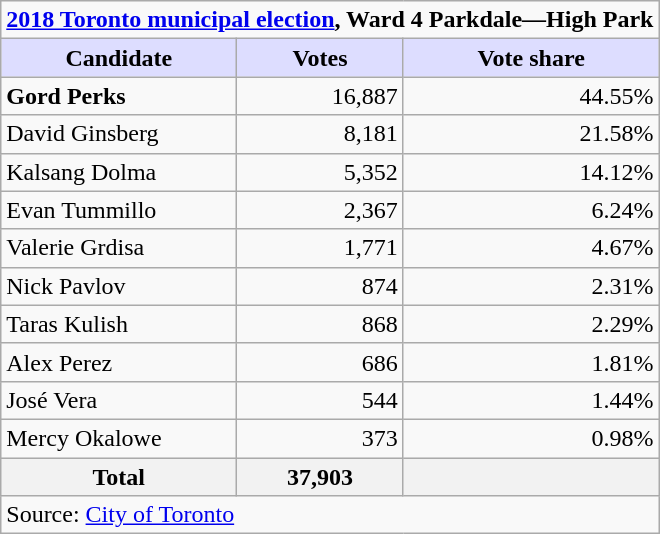<table class="wikitable plainrowheaders">
<tr>
<td colspan="3"><strong><a href='#'>2018 Toronto municipal election</a>, Ward 4 Parkdale—High Park</strong></td>
</tr>
<tr>
<th scope="col" style="background:#ddf; width:150px;">Candidate</th>
<th scope="col" style="background:#ddf;">Votes</th>
<th scope="col" style="background:#ddf;">Vote share</th>
</tr>
<tr>
<td scope="row"><strong>Gord Perks</strong></td>
<td align="right">16,887</td>
<td align="right">44.55%</td>
</tr>
<tr>
<td scope="row">David Ginsberg</td>
<td align="right">8,181</td>
<td align="right">21.58%</td>
</tr>
<tr>
<td scope="row">Kalsang Dolma</td>
<td align="right">5,352</td>
<td align="right">14.12%</td>
</tr>
<tr>
<td scope="row">Evan Tummillo</td>
<td align="right">2,367</td>
<td align="right">6.24%</td>
</tr>
<tr>
<td scope="row">Valerie Grdisa</td>
<td align="right">1,771</td>
<td align="right">4.67%</td>
</tr>
<tr>
<td scope="row">Nick Pavlov</td>
<td align="right">874</td>
<td align="right">2.31%</td>
</tr>
<tr>
<td scope="row">Taras Kulish</td>
<td align="right">868</td>
<td align="right">2.29%</td>
</tr>
<tr>
<td scope="row">Alex Perez</td>
<td align="right">686</td>
<td align="right">1.81%</td>
</tr>
<tr>
<td>José Vera</td>
<td align="right">544</td>
<td align="right">1.44%</td>
</tr>
<tr>
<td scope="row">Mercy Okalowe</td>
<td align="right">373</td>
<td align="right">0.98%</td>
</tr>
<tr>
<th scope="row"><strong>Total</strong></th>
<th align="right">37,903</th>
<th align="right"></th>
</tr>
<tr>
<td colspan="3">Source: <a href='#'>City of Toronto</a></td>
</tr>
</table>
